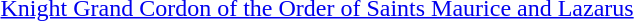<table>
<tr>
<td rowspan=2 style="width:60px; vertical-align:top;"></td>
<td><a href='#'>Knight Grand Cordon of the Order of Saints Maurice and Lazarus</a></td>
</tr>
<tr>
<td></td>
</tr>
</table>
